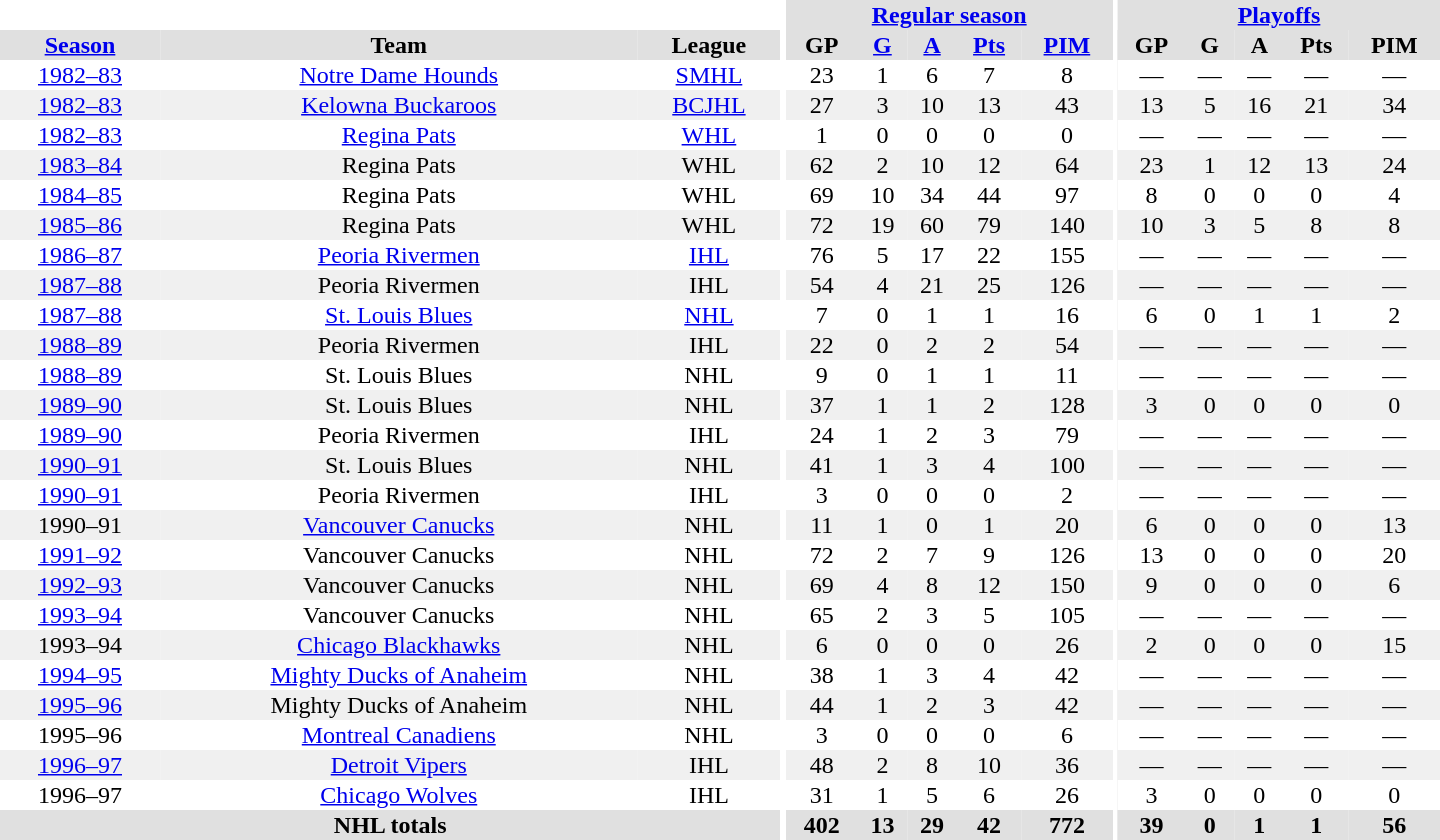<table border="0" cellpadding="1" cellspacing="0" style="text-align:center; width:60em">
<tr bgcolor="#e0e0e0">
<th colspan="3" bgcolor="#ffffff"></th>
<th rowspan="99" bgcolor="#ffffff"></th>
<th colspan="5"><a href='#'>Regular season</a></th>
<th rowspan="99" bgcolor="#ffffff"></th>
<th colspan="5"><a href='#'>Playoffs</a></th>
</tr>
<tr bgcolor="#e0e0e0">
<th><a href='#'>Season</a></th>
<th>Team</th>
<th>League</th>
<th>GP</th>
<th><a href='#'>G</a></th>
<th><a href='#'>A</a></th>
<th><a href='#'>Pts</a></th>
<th><a href='#'>PIM</a></th>
<th>GP</th>
<th>G</th>
<th>A</th>
<th>Pts</th>
<th>PIM</th>
</tr>
<tr>
<td><a href='#'>1982–83</a></td>
<td><a href='#'>Notre Dame Hounds</a></td>
<td><a href='#'>SMHL</a></td>
<td>23</td>
<td>1</td>
<td>6</td>
<td>7</td>
<td>8</td>
<td>—</td>
<td>—</td>
<td>—</td>
<td>—</td>
<td>—</td>
</tr>
<tr bgcolor="#f0f0f0">
<td><a href='#'>1982–83</a></td>
<td><a href='#'>Kelowna Buckaroos</a></td>
<td><a href='#'>BCJHL</a></td>
<td>27</td>
<td>3</td>
<td>10</td>
<td>13</td>
<td>43</td>
<td>13</td>
<td>5</td>
<td>16</td>
<td>21</td>
<td>34</td>
</tr>
<tr>
<td><a href='#'>1982–83</a></td>
<td><a href='#'>Regina Pats</a></td>
<td><a href='#'>WHL</a></td>
<td>1</td>
<td>0</td>
<td>0</td>
<td>0</td>
<td>0</td>
<td>—</td>
<td>—</td>
<td>—</td>
<td>—</td>
<td>—</td>
</tr>
<tr bgcolor="#f0f0f0">
<td><a href='#'>1983–84</a></td>
<td>Regina Pats</td>
<td>WHL</td>
<td>62</td>
<td>2</td>
<td>10</td>
<td>12</td>
<td>64</td>
<td>23</td>
<td>1</td>
<td>12</td>
<td>13</td>
<td>24</td>
</tr>
<tr>
<td><a href='#'>1984–85</a></td>
<td>Regina Pats</td>
<td>WHL</td>
<td>69</td>
<td>10</td>
<td>34</td>
<td>44</td>
<td>97</td>
<td>8</td>
<td>0</td>
<td>0</td>
<td>0</td>
<td>4</td>
</tr>
<tr bgcolor="#f0f0f0">
<td><a href='#'>1985–86</a></td>
<td>Regina Pats</td>
<td>WHL</td>
<td>72</td>
<td>19</td>
<td>60</td>
<td>79</td>
<td>140</td>
<td>10</td>
<td>3</td>
<td>5</td>
<td>8</td>
<td>8</td>
</tr>
<tr>
<td><a href='#'>1986–87</a></td>
<td><a href='#'>Peoria Rivermen</a></td>
<td><a href='#'>IHL</a></td>
<td>76</td>
<td>5</td>
<td>17</td>
<td>22</td>
<td>155</td>
<td>—</td>
<td>—</td>
<td>—</td>
<td>—</td>
<td>—</td>
</tr>
<tr bgcolor="#f0f0f0">
<td><a href='#'>1987–88</a></td>
<td>Peoria Rivermen</td>
<td>IHL</td>
<td>54</td>
<td>4</td>
<td>21</td>
<td>25</td>
<td>126</td>
<td>—</td>
<td>—</td>
<td>—</td>
<td>—</td>
<td>—</td>
</tr>
<tr>
<td><a href='#'>1987–88</a></td>
<td><a href='#'>St. Louis Blues</a></td>
<td><a href='#'>NHL</a></td>
<td>7</td>
<td>0</td>
<td>1</td>
<td>1</td>
<td>16</td>
<td>6</td>
<td>0</td>
<td>1</td>
<td>1</td>
<td>2</td>
</tr>
<tr bgcolor="#f0f0f0">
<td><a href='#'>1988–89</a></td>
<td>Peoria Rivermen</td>
<td>IHL</td>
<td>22</td>
<td>0</td>
<td>2</td>
<td>2</td>
<td>54</td>
<td>—</td>
<td>—</td>
<td>—</td>
<td>—</td>
<td>—</td>
</tr>
<tr>
<td><a href='#'>1988–89</a></td>
<td>St. Louis Blues</td>
<td>NHL</td>
<td>9</td>
<td>0</td>
<td>1</td>
<td>1</td>
<td>11</td>
<td>—</td>
<td>—</td>
<td>—</td>
<td>—</td>
<td>—</td>
</tr>
<tr bgcolor="#f0f0f0">
<td><a href='#'>1989–90</a></td>
<td>St. Louis Blues</td>
<td>NHL</td>
<td>37</td>
<td>1</td>
<td>1</td>
<td>2</td>
<td>128</td>
<td>3</td>
<td>0</td>
<td>0</td>
<td>0</td>
<td>0</td>
</tr>
<tr>
<td><a href='#'>1989–90</a></td>
<td>Peoria Rivermen</td>
<td>IHL</td>
<td>24</td>
<td>1</td>
<td>2</td>
<td>3</td>
<td>79</td>
<td>—</td>
<td>—</td>
<td>—</td>
<td>—</td>
<td>—</td>
</tr>
<tr bgcolor="#f0f0f0">
<td><a href='#'>1990–91</a></td>
<td>St. Louis Blues</td>
<td>NHL</td>
<td>41</td>
<td>1</td>
<td>3</td>
<td>4</td>
<td>100</td>
<td>—</td>
<td>—</td>
<td>—</td>
<td>—</td>
<td>—</td>
</tr>
<tr>
<td><a href='#'>1990–91</a></td>
<td>Peoria Rivermen</td>
<td>IHL</td>
<td>3</td>
<td>0</td>
<td>0</td>
<td>0</td>
<td>2</td>
<td>—</td>
<td>—</td>
<td>—</td>
<td>—</td>
<td>—</td>
</tr>
<tr bgcolor="#f0f0f0">
<td>1990–91</td>
<td><a href='#'>Vancouver Canucks</a></td>
<td>NHL</td>
<td>11</td>
<td>1</td>
<td>0</td>
<td>1</td>
<td>20</td>
<td>6</td>
<td>0</td>
<td>0</td>
<td>0</td>
<td>13</td>
</tr>
<tr>
<td><a href='#'>1991–92</a></td>
<td>Vancouver Canucks</td>
<td>NHL</td>
<td>72</td>
<td>2</td>
<td>7</td>
<td>9</td>
<td>126</td>
<td>13</td>
<td>0</td>
<td>0</td>
<td>0</td>
<td>20</td>
</tr>
<tr bgcolor="#f0f0f0">
<td><a href='#'>1992–93</a></td>
<td>Vancouver Canucks</td>
<td>NHL</td>
<td>69</td>
<td>4</td>
<td>8</td>
<td>12</td>
<td>150</td>
<td>9</td>
<td>0</td>
<td>0</td>
<td>0</td>
<td>6</td>
</tr>
<tr>
<td><a href='#'>1993–94</a></td>
<td>Vancouver Canucks</td>
<td>NHL</td>
<td>65</td>
<td>2</td>
<td>3</td>
<td>5</td>
<td>105</td>
<td>—</td>
<td>—</td>
<td>—</td>
<td>—</td>
<td>—</td>
</tr>
<tr bgcolor="#f0f0f0">
<td>1993–94</td>
<td><a href='#'>Chicago Blackhawks</a></td>
<td>NHL</td>
<td>6</td>
<td>0</td>
<td>0</td>
<td>0</td>
<td>26</td>
<td>2</td>
<td>0</td>
<td>0</td>
<td>0</td>
<td>15</td>
</tr>
<tr>
<td><a href='#'>1994–95</a></td>
<td><a href='#'>Mighty Ducks of Anaheim</a></td>
<td>NHL</td>
<td>38</td>
<td>1</td>
<td>3</td>
<td>4</td>
<td>42</td>
<td>—</td>
<td>—</td>
<td>—</td>
<td>—</td>
<td>—</td>
</tr>
<tr bgcolor="#f0f0f0">
<td><a href='#'>1995–96</a></td>
<td>Mighty Ducks of Anaheim</td>
<td>NHL</td>
<td>44</td>
<td>1</td>
<td>2</td>
<td>3</td>
<td>42</td>
<td>—</td>
<td>—</td>
<td>—</td>
<td>—</td>
<td>—</td>
</tr>
<tr>
<td>1995–96</td>
<td><a href='#'>Montreal Canadiens</a></td>
<td>NHL</td>
<td>3</td>
<td>0</td>
<td>0</td>
<td>0</td>
<td>6</td>
<td>—</td>
<td>—</td>
<td>—</td>
<td>—</td>
<td>—</td>
</tr>
<tr bgcolor="#f0f0f0">
<td><a href='#'>1996–97</a></td>
<td><a href='#'>Detroit Vipers</a></td>
<td>IHL</td>
<td>48</td>
<td>2</td>
<td>8</td>
<td>10</td>
<td>36</td>
<td>—</td>
<td>—</td>
<td>—</td>
<td>—</td>
<td>—</td>
</tr>
<tr>
<td>1996–97</td>
<td><a href='#'>Chicago Wolves</a></td>
<td>IHL</td>
<td>31</td>
<td>1</td>
<td>5</td>
<td>6</td>
<td>26</td>
<td>3</td>
<td>0</td>
<td>0</td>
<td>0</td>
<td>0</td>
</tr>
<tr bgcolor="#e0e0e0">
<th colspan="3">NHL totals</th>
<th>402</th>
<th>13</th>
<th>29</th>
<th>42</th>
<th>772</th>
<th>39</th>
<th>0</th>
<th>1</th>
<th>1</th>
<th>56</th>
</tr>
</table>
